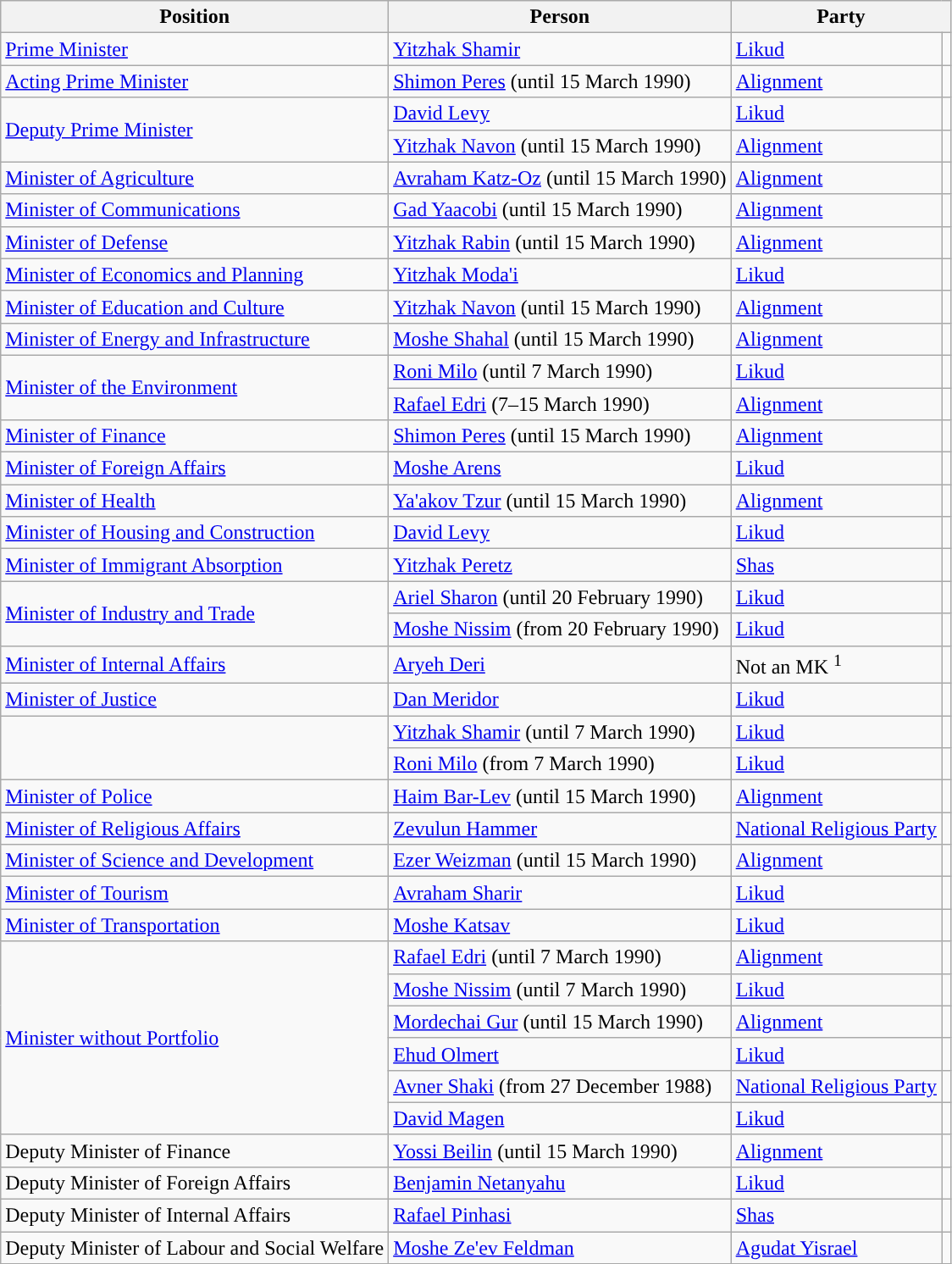<table class=wikitable style="text-align:left">
<tr>
<th>Position</th>
<th>Person</th>
<th colspan=2>Party</th>
</tr>
<tr>
<td><a href='#'>Prime Minister</a></td>
<td><a href='#'>Yitzhak Shamir</a></td>
<td><a href='#'>Likud</a></td>
<td style="background:"></td>
</tr>
<tr>
<td><a href='#'>Acting Prime Minister</a></td>
<td><a href='#'>Shimon Peres</a> (until 15 March 1990)</td>
<td><a href='#'>Alignment</a></td>
<td style="background:"></td>
</tr>
<tr>
<td rowspan=2><a href='#'>Deputy Prime Minister</a></td>
<td><a href='#'>David Levy</a></td>
<td><a href='#'>Likud</a></td>
<td style="background:"></td>
</tr>
<tr>
<td><a href='#'>Yitzhak Navon</a> (until 15 March 1990)</td>
<td><a href='#'>Alignment</a></td>
<td style="background:"></td>
</tr>
<tr>
<td><a href='#'>Minister of Agriculture</a></td>
<td><a href='#'>Avraham Katz-Oz</a> (until 15 March 1990)</td>
<td><a href='#'>Alignment</a></td>
<td style="background:"></td>
</tr>
<tr>
<td><a href='#'>Minister of Communications</a></td>
<td><a href='#'>Gad Yaacobi</a> (until 15 March 1990)</td>
<td><a href='#'>Alignment</a></td>
<td style="background:"></td>
</tr>
<tr>
<td><a href='#'>Minister of Defense</a></td>
<td><a href='#'>Yitzhak Rabin</a> (until 15 March 1990)</td>
<td><a href='#'>Alignment</a></td>
<td style="background:"></td>
</tr>
<tr>
<td><a href='#'>Minister of Economics and Planning</a></td>
<td><a href='#'>Yitzhak Moda'i</a></td>
<td><a href='#'>Likud</a></td>
<td style="background:"></td>
</tr>
<tr>
<td><a href='#'>Minister of Education and Culture</a></td>
<td><a href='#'>Yitzhak Navon</a> (until 15 March 1990)</td>
<td><a href='#'>Alignment</a></td>
<td style="background:"></td>
</tr>
<tr>
<td><a href='#'>Minister of Energy and Infrastructure</a></td>
<td><a href='#'>Moshe Shahal</a> (until 15 March 1990)</td>
<td><a href='#'>Alignment</a></td>
<td style="background:"></td>
</tr>
<tr>
<td rowspan=2><a href='#'>Minister of the Environment</a></td>
<td><a href='#'>Roni Milo</a> (until 7 March 1990)</td>
<td><a href='#'>Likud</a></td>
<td style="background:"></td>
</tr>
<tr>
<td><a href='#'>Rafael Edri</a> (7–15 March 1990)</td>
<td><a href='#'>Alignment</a></td>
<td style="background:"></td>
</tr>
<tr>
<td><a href='#'>Minister of Finance</a></td>
<td><a href='#'>Shimon Peres</a> (until 15 March 1990)</td>
<td><a href='#'>Alignment</a></td>
<td style="background:"></td>
</tr>
<tr>
<td><a href='#'>Minister of Foreign Affairs</a></td>
<td><a href='#'>Moshe Arens</a></td>
<td><a href='#'>Likud</a></td>
<td style="background:"></td>
</tr>
<tr>
<td><a href='#'>Minister of Health</a></td>
<td><a href='#'>Ya'akov Tzur</a> (until 15 March 1990)</td>
<td><a href='#'>Alignment</a></td>
<td style="background:"></td>
</tr>
<tr>
<td><a href='#'>Minister of Housing and Construction</a></td>
<td><a href='#'>David Levy</a></td>
<td><a href='#'>Likud</a></td>
<td style="background:"></td>
</tr>
<tr>
<td><a href='#'>Minister of Immigrant Absorption</a></td>
<td><a href='#'>Yitzhak Peretz</a></td>
<td><a href='#'>Shas</a></td>
<td style="background:"></td>
</tr>
<tr>
<td rowspan=2><a href='#'>Minister of Industry and Trade</a></td>
<td><a href='#'>Ariel Sharon</a> (until 20 February 1990)</td>
<td><a href='#'>Likud</a></td>
<td style="background:"></td>
</tr>
<tr>
<td><a href='#'>Moshe Nissim</a> (from 20 February 1990)</td>
<td><a href='#'>Likud</a></td>
<td style="background:"></td>
</tr>
<tr>
<td><a href='#'>Minister of Internal Affairs</a></td>
<td><a href='#'>Aryeh Deri</a></td>
<td>Not an MK <sup>1</sup></td>
<td style="background:"></td>
</tr>
<tr>
<td><a href='#'>Minister of Justice</a></td>
<td><a href='#'>Dan Meridor</a></td>
<td><a href='#'>Likud</a></td>
<td style="background:"></td>
</tr>
<tr>
<td rowspan=2></td>
<td><a href='#'>Yitzhak Shamir</a> (until 7 March 1990)</td>
<td><a href='#'>Likud</a></td>
<td style="background:"></td>
</tr>
<tr>
<td><a href='#'>Roni Milo</a> (from 7 March 1990)</td>
<td><a href='#'>Likud</a></td>
<td style="background:"></td>
</tr>
<tr>
<td><a href='#'>Minister of Police</a></td>
<td><a href='#'>Haim Bar-Lev</a> (until 15 March 1990)</td>
<td><a href='#'>Alignment</a></td>
<td style="background:"></td>
</tr>
<tr>
<td><a href='#'>Minister of Religious Affairs</a></td>
<td><a href='#'>Zevulun Hammer</a></td>
<td><a href='#'>National Religious Party</a></td>
<td style="background:"></td>
</tr>
<tr>
<td><a href='#'>Minister of Science and Development</a></td>
<td><a href='#'>Ezer Weizman</a> (until 15 March 1990)</td>
<td><a href='#'>Alignment</a></td>
<td style="background:"></td>
</tr>
<tr>
<td><a href='#'>Minister of Tourism</a></td>
<td><a href='#'>Avraham Sharir</a></td>
<td><a href='#'>Likud</a></td>
<td style="background:"></td>
</tr>
<tr>
<td><a href='#'>Minister of Transportation</a></td>
<td><a href='#'>Moshe Katsav</a></td>
<td><a href='#'>Likud</a></td>
<td style="background:"></td>
</tr>
<tr>
<td rowspan=6><a href='#'>Minister without Portfolio</a></td>
<td><a href='#'>Rafael Edri</a> (until 7 March 1990)</td>
<td><a href='#'>Alignment</a></td>
<td style="background:"></td>
</tr>
<tr>
<td><a href='#'>Moshe Nissim</a> (until 7 March 1990)</td>
<td><a href='#'>Likud</a></td>
<td style="background:"></td>
</tr>
<tr>
<td><a href='#'>Mordechai Gur</a> (until 15 March 1990)</td>
<td><a href='#'>Alignment</a></td>
<td style="background:"></td>
</tr>
<tr>
<td><a href='#'>Ehud Olmert</a></td>
<td><a href='#'>Likud</a></td>
<td style="background:"></td>
</tr>
<tr>
<td><a href='#'>Avner Shaki</a> (from 27 December 1988)</td>
<td><a href='#'>National Religious Party</a></td>
<td style="background:"></td>
</tr>
<tr>
<td><a href='#'>David Magen</a></td>
<td><a href='#'>Likud</a></td>
<td style="background:"></td>
</tr>
<tr>
<td>Deputy Minister of Finance</td>
<td><a href='#'>Yossi Beilin</a> (until 15 March 1990)</td>
<td><a href='#'>Alignment</a></td>
<td style="background:"></td>
</tr>
<tr>
<td>Deputy Minister of Foreign Affairs</td>
<td><a href='#'>Benjamin Netanyahu</a></td>
<td><a href='#'>Likud</a></td>
<td style="background:"></td>
</tr>
<tr>
<td>Deputy Minister of Internal Affairs</td>
<td><a href='#'>Rafael Pinhasi</a></td>
<td><a href='#'>Shas</a></td>
<td style="background:"></td>
</tr>
<tr>
<td>Deputy Minister of Labour and Social Welfare</td>
<td><a href='#'>Moshe Ze'ev Feldman</a></td>
<td><a href='#'>Agudat Yisrael</a></td>
<td style="background:"></td>
</tr>
</table>
